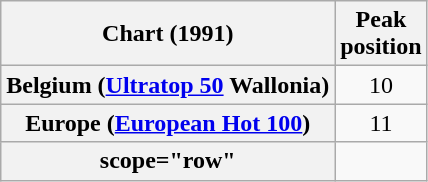<table class="wikitable sortable plainrowheaders">
<tr>
<th>Chart (1991)</th>
<th>Peak<br>position</th>
</tr>
<tr>
<th scope="row">Belgium (<a href='#'>Ultratop 50</a> Wallonia)</th>
<td align="center">10</td>
</tr>
<tr>
<th scope="row">Europe (<a href='#'>European Hot 100</a>)</th>
<td align="center">11</td>
</tr>
<tr>
<th>scope="row"</th>
</tr>
</table>
